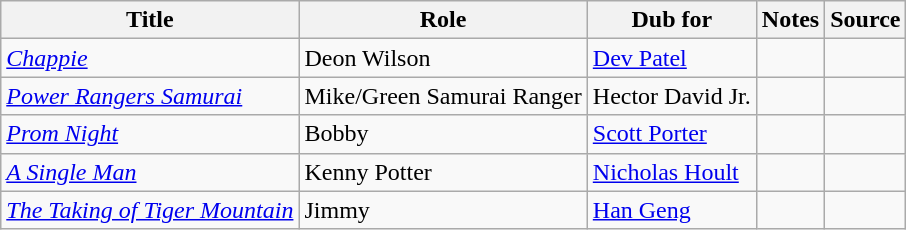<table class="wikitable sortable plainrowheaders">
<tr>
<th>Title</th>
<th>Role</th>
<th>Dub for</th>
<th class="unsortable">Notes</th>
<th class="unsortable">Source</th>
</tr>
<tr>
<td><em><a href='#'>Chappie</a></em></td>
<td>Deon Wilson</td>
<td><a href='#'>Dev Patel</a></td>
<td></td>
<td></td>
</tr>
<tr>
<td><em><a href='#'>Power Rangers Samurai</a></em></td>
<td>Mike/Green Samurai Ranger</td>
<td>Hector David Jr.</td>
<td></td>
<td></td>
</tr>
<tr>
<td><em><a href='#'>Prom Night</a></em></td>
<td>Bobby</td>
<td><a href='#'>Scott Porter</a></td>
<td></td>
<td></td>
</tr>
<tr>
<td><em><a href='#'>A Single Man</a></em></td>
<td>Kenny Potter</td>
<td><a href='#'>Nicholas Hoult</a></td>
<td></td>
<td></td>
</tr>
<tr>
<td><em><a href='#'>The Taking of Tiger Mountain</a></em></td>
<td>Jimmy</td>
<td><a href='#'>Han Geng</a></td>
<td></td>
<td></td>
</tr>
</table>
